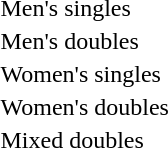<table>
<tr>
<td rowspan=2>Men's singles</td>
<td rowspan=2></td>
<td rowspan=2></td>
<td></td>
</tr>
<tr>
<td></td>
</tr>
<tr>
<td rowspan=2>Men's doubles</td>
<td rowspan=2></td>
<td rowspan=2></td>
<td></td>
</tr>
<tr>
<td></td>
</tr>
<tr>
<td rowspan=2>Women's singles</td>
<td rowspan=2></td>
<td rowspan=2></td>
<td></td>
</tr>
<tr>
<td></td>
</tr>
<tr>
<td rowspan=2>Women's doubles</td>
<td rowspan=2></td>
<td rowspan=2></td>
<td></td>
</tr>
<tr>
<td></td>
</tr>
<tr>
<td rowspan=2>Mixed doubles</td>
<td rowspan=2></td>
<td rowspan=2></td>
<td></td>
</tr>
<tr>
<td></td>
</tr>
</table>
